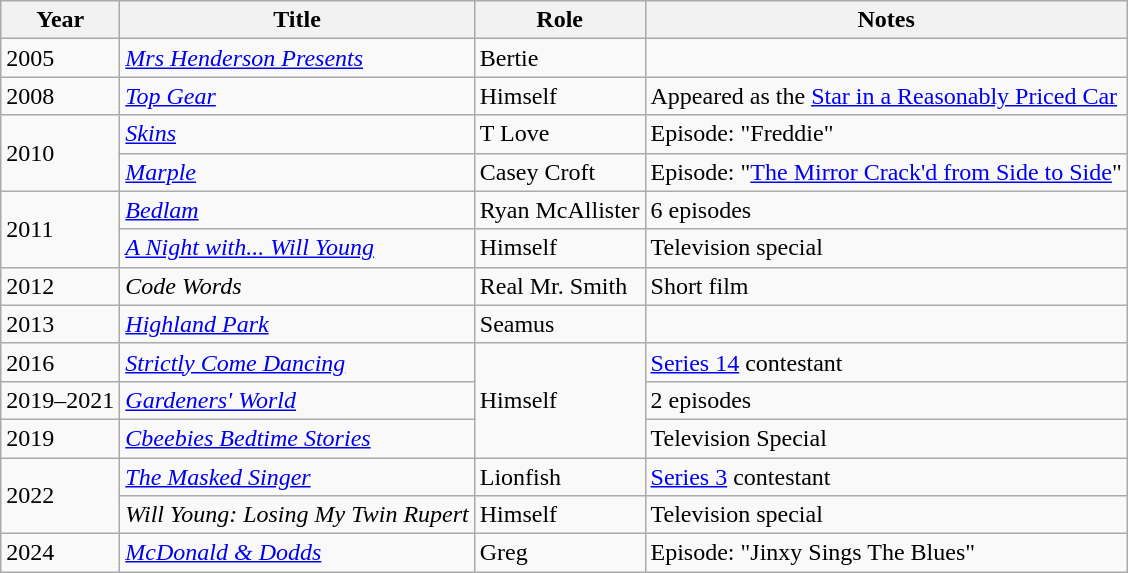<table class="wikitable plainrowheaders sortable">
<tr>
<th scope="col">Year</th>
<th scope="col">Title</th>
<th scope="col">Role</th>
<th scope="col" class="unsortable">Notes</th>
</tr>
<tr>
<td>2005</td>
<td><em><a href='#'>Mrs Henderson Presents</a></em></td>
<td>Bertie</td>
<td></td>
</tr>
<tr>
<td>2008</td>
<td><em><a href='#'>Top Gear</a></em></td>
<td>Himself</td>
<td>Appeared as the <a href='#'>Star in a Reasonably Priced Car</a></td>
</tr>
<tr>
<td rowspan="2">2010</td>
<td><em><a href='#'>Skins</a></em></td>
<td>T Love</td>
<td>Episode: "Freddie"</td>
</tr>
<tr>
<td><em><a href='#'>Marple</a></em></td>
<td>Casey Croft</td>
<td>Episode: "<a href='#'>The Mirror Crack'd from Side to Side</a>"</td>
</tr>
<tr>
<td rowspan="2">2011</td>
<td><em><a href='#'>Bedlam</a></em></td>
<td>Ryan McAllister</td>
<td>6 episodes</td>
</tr>
<tr>
<td><em><a href='#'>A Night with... Will Young</a></em></td>
<td>Himself</td>
<td>Television special</td>
</tr>
<tr>
<td>2012</td>
<td><em>Code Words</em></td>
<td>Real Mr. Smith</td>
<td>Short film</td>
</tr>
<tr>
<td>2013</td>
<td><em><a href='#'>Highland Park</a></em></td>
<td>Seamus</td>
<td></td>
</tr>
<tr>
<td>2016</td>
<td><em><a href='#'>Strictly Come Dancing</a></em></td>
<td rowspan="3">Himself</td>
<td><a href='#'>Series 14</a> contestant</td>
</tr>
<tr>
<td>2019–2021</td>
<td><em><a href='#'>Gardeners' World</a></em></td>
<td>2 episodes</td>
</tr>
<tr>
<td>2019</td>
<td><em><a href='#'>Cbeebies Bedtime Stories</a></em></td>
<td>Television Special</td>
</tr>
<tr>
<td rowspan="2">2022</td>
<td><em><a href='#'>The Masked Singer</a></em></td>
<td>Lionfish</td>
<td><a href='#'>Series 3</a> contestant</td>
</tr>
<tr>
<td><em>Will Young: Losing My Twin Rupert</em></td>
<td>Himself</td>
<td>Television special</td>
</tr>
<tr>
<td>2024</td>
<td><em><a href='#'>McDonald & Dodds</a></em></td>
<td>Greg</td>
<td>Episode: "Jinxy Sings The Blues"</td>
</tr>
</table>
